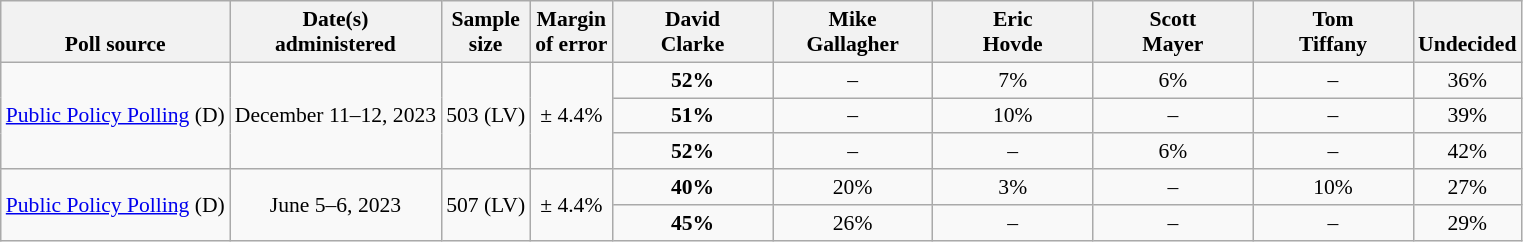<table class="wikitable" style="font-size:90%;text-align:center;">
<tr valign=bottom>
<th>Poll source</th>
<th>Date(s)<br>administered</th>
<th>Sample<br>size</th>
<th>Margin<br>of error</th>
<th style="width:100px;">David<br>Clarke</th>
<th style="width:100px;">Mike<br>Gallagher</th>
<th style="width:100px;">Eric<br>Hovde</th>
<th style="width:100px;">Scott<br>Mayer</th>
<th style="width:100px;">Tom<br>Tiffany</th>
<th>Undecided</th>
</tr>
<tr>
<td style="text-align:left;" rowspan="3"><a href='#'>Public Policy Polling</a> (D)</td>
<td rowspan="3">December 11–12, 2023</td>
<td rowspan="3">503 (LV)</td>
<td rowspan="3">± 4.4%</td>
<td><strong>52%</strong></td>
<td>–</td>
<td>7%</td>
<td>6%</td>
<td>–</td>
<td>36%</td>
</tr>
<tr>
<td><strong>51%</strong></td>
<td>–</td>
<td>10%</td>
<td>–</td>
<td>–</td>
<td>39%</td>
</tr>
<tr>
<td><strong>52%</strong></td>
<td>–</td>
<td>–</td>
<td>6%</td>
<td>–</td>
<td>42%</td>
</tr>
<tr>
<td style="text-align:left;" rowspan="2"><a href='#'>Public Policy Polling</a> (D)</td>
<td rowspan="2">June 5–6, 2023</td>
<td rowspan="2">507 (LV)</td>
<td rowspan="2">± 4.4%</td>
<td><strong>40%</strong></td>
<td>20%</td>
<td>3%</td>
<td>–</td>
<td>10%</td>
<td>27%</td>
</tr>
<tr>
<td><strong>45%</strong></td>
<td>26%</td>
<td>–</td>
<td>–</td>
<td>–</td>
<td>29%</td>
</tr>
</table>
